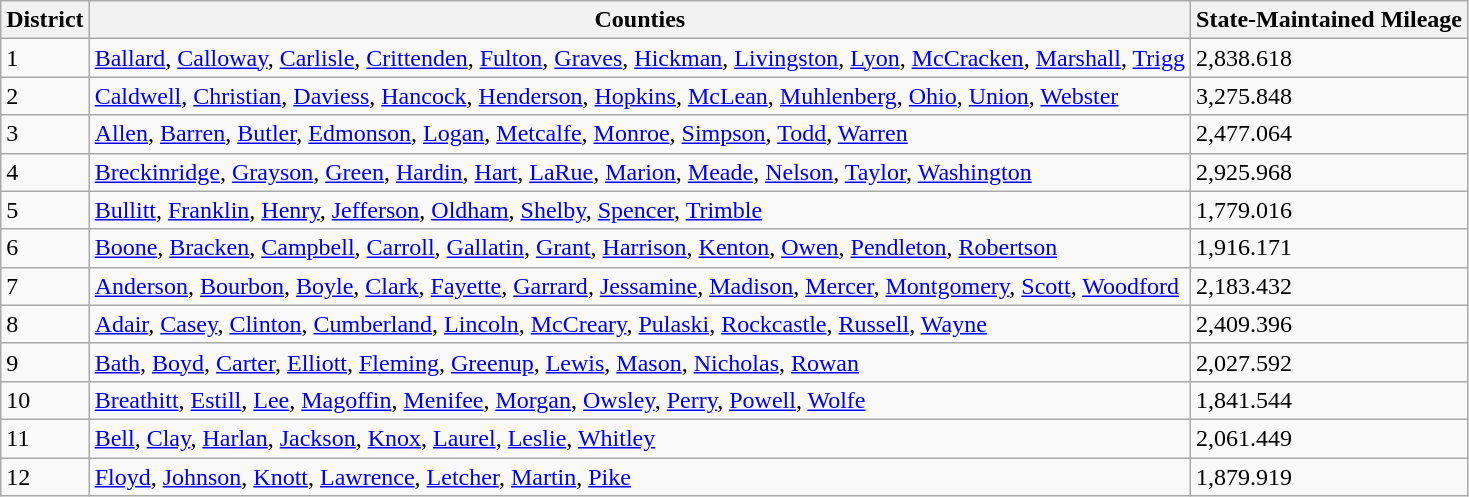<table class="wikitable sortable">
<tr>
<th>District</th>
<th scope="col" class="unsortable">Counties</th>
<th>State-Maintained Mileage</th>
</tr>
<tr>
<td>1</td>
<td><a href='#'>Ballard</a>, <a href='#'>Calloway</a>, <a href='#'>Carlisle</a>, <a href='#'>Crittenden</a>, <a href='#'>Fulton</a>, <a href='#'>Graves</a>, <a href='#'>Hickman</a>, <a href='#'>Livingston</a>, <a href='#'>Lyon</a>, <a href='#'>McCracken</a>, <a href='#'>Marshall</a>, <a href='#'>Trigg</a></td>
<td>2,838.618</td>
</tr>
<tr>
<td>2</td>
<td><a href='#'>Caldwell</a>, <a href='#'>Christian</a>, <a href='#'>Daviess</a>, <a href='#'>Hancock</a>, <a href='#'>Henderson</a>, <a href='#'>Hopkins</a>, <a href='#'>McLean</a>, <a href='#'>Muhlenberg</a>, <a href='#'>Ohio</a>, <a href='#'>Union</a>, <a href='#'>Webster</a></td>
<td>3,275.848</td>
</tr>
<tr>
<td>3</td>
<td><a href='#'>Allen</a>, <a href='#'>Barren</a>, <a href='#'>Butler</a>, <a href='#'>Edmonson</a>, <a href='#'>Logan</a>, <a href='#'>Metcalfe</a>, <a href='#'>Monroe</a>, <a href='#'>Simpson</a>, <a href='#'>Todd</a>, <a href='#'>Warren</a></td>
<td>2,477.064</td>
</tr>
<tr>
<td>4</td>
<td><a href='#'>Breckinridge</a>, <a href='#'>Grayson</a>, <a href='#'>Green</a>, <a href='#'>Hardin</a>, <a href='#'>Hart</a>, <a href='#'>LaRue</a>, <a href='#'>Marion</a>, <a href='#'>Meade</a>, <a href='#'>Nelson</a>, <a href='#'>Taylor</a>, <a href='#'>Washington</a></td>
<td>2,925.968</td>
</tr>
<tr>
<td>5</td>
<td><a href='#'>Bullitt</a>, <a href='#'>Franklin</a>, <a href='#'>Henry</a>, <a href='#'>Jefferson</a>, <a href='#'>Oldham</a>, <a href='#'>Shelby</a>, <a href='#'>Spencer</a>, <a href='#'>Trimble</a></td>
<td>1,779.016</td>
</tr>
<tr>
<td>6</td>
<td><a href='#'>Boone</a>, <a href='#'>Bracken</a>, <a href='#'>Campbell</a>, <a href='#'>Carroll</a>, <a href='#'>Gallatin</a>, <a href='#'>Grant</a>, <a href='#'>Harrison</a>, <a href='#'>Kenton</a>, <a href='#'>Owen</a>, <a href='#'>Pendleton</a>, <a href='#'>Robertson</a></td>
<td>1,916.171</td>
</tr>
<tr>
<td>7</td>
<td><a href='#'>Anderson</a>, <a href='#'>Bourbon</a>, <a href='#'>Boyle</a>, <a href='#'>Clark</a>, <a href='#'>Fayette</a>, <a href='#'>Garrard</a>, <a href='#'>Jessamine</a>, <a href='#'>Madison</a>, <a href='#'>Mercer</a>, <a href='#'>Montgomery</a>, <a href='#'>Scott</a>, <a href='#'>Woodford</a></td>
<td>2,183.432</td>
</tr>
<tr>
<td>8</td>
<td><a href='#'>Adair</a>, <a href='#'>Casey</a>, <a href='#'>Clinton</a>, <a href='#'>Cumberland</a>, <a href='#'>Lincoln</a>, <a href='#'>McCreary</a>, <a href='#'>Pulaski</a>, <a href='#'>Rockcastle</a>, <a href='#'>Russell</a>, <a href='#'>Wayne</a></td>
<td>2,409.396</td>
</tr>
<tr>
<td>9</td>
<td><a href='#'>Bath</a>, <a href='#'>Boyd</a>, <a href='#'>Carter</a>, <a href='#'>Elliott</a>, <a href='#'>Fleming</a>, <a href='#'>Greenup</a>, <a href='#'>Lewis</a>, <a href='#'>Mason</a>, <a href='#'>Nicholas</a>, <a href='#'>Rowan</a></td>
<td>2,027.592</td>
</tr>
<tr>
<td>10</td>
<td><a href='#'>Breathitt</a>, <a href='#'>Estill</a>, <a href='#'>Lee</a>, <a href='#'>Magoffin</a>, <a href='#'>Menifee</a>, <a href='#'>Morgan</a>, <a href='#'>Owsley</a>, <a href='#'>Perry</a>, <a href='#'>Powell</a>, <a href='#'>Wolfe</a></td>
<td>1,841.544</td>
</tr>
<tr>
<td>11</td>
<td><a href='#'>Bell</a>, <a href='#'>Clay</a>, <a href='#'>Harlan</a>, <a href='#'>Jackson</a>, <a href='#'>Knox</a>, <a href='#'>Laurel</a>, <a href='#'>Leslie</a>, <a href='#'>Whitley</a></td>
<td>2,061.449</td>
</tr>
<tr>
<td>12</td>
<td><a href='#'>Floyd</a>, <a href='#'>Johnson</a>, <a href='#'>Knott</a>, <a href='#'>Lawrence</a>, <a href='#'>Letcher</a>, <a href='#'>Martin</a>, <a href='#'>Pike</a></td>
<td>1,879.919</td>
</tr>
</table>
